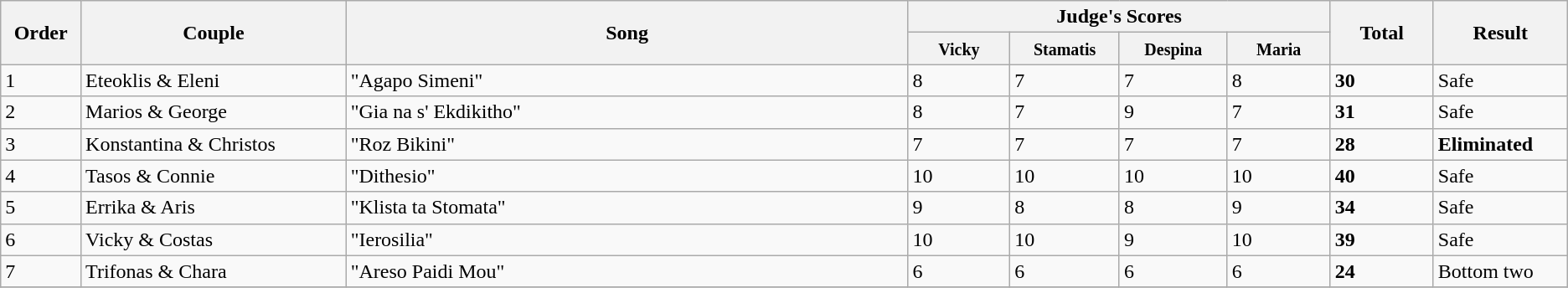<table class="wikitable sortable center">
<tr>
<th rowspan="2" style="width: 4em">Order</th>
<th rowspan="2" style="width: 17em">Couple</th>
<th rowspan="2" style="width: 40em">Song</th>
<th colspan="4">Judge's Scores</th>
<th rowspan="2" style="width: 6em">Total</th>
<th rowspan="2" style="width: 7em">Result</th>
</tr>
<tr>
<th style="width: 6em"><small>Vicky</small></th>
<th style="width: 6em"><small>Stamatis</small></th>
<th style="width: 6em"><small>Despina</small></th>
<th style="width: 6em"><small>Maria</small></th>
</tr>
<tr>
<td>1</td>
<td>Eteoklis & Eleni</td>
<td>"Agapo Simeni"</td>
<td>8</td>
<td>7</td>
<td>7</td>
<td>8</td>
<td><strong>30</strong></td>
<td>Safe</td>
</tr>
<tr>
<td>2</td>
<td>Marios & George</td>
<td>"Gia na s' Ekdikitho"</td>
<td>8</td>
<td>7</td>
<td>9</td>
<td>7</td>
<td><strong>31</strong></td>
<td>Safe</td>
</tr>
<tr>
<td>3</td>
<td>Konstantina & Christos</td>
<td>"Roz Bikini"</td>
<td>7</td>
<td>7</td>
<td>7</td>
<td>7</td>
<td><strong>28</strong></td>
<td><strong>Eliminated</strong></td>
</tr>
<tr>
<td>4</td>
<td>Tasos & Connie</td>
<td>"Dithesio"</td>
<td>10</td>
<td>10</td>
<td>10</td>
<td>10</td>
<td><strong>40</strong></td>
<td>Safe</td>
</tr>
<tr>
<td>5</td>
<td>Errika & Aris</td>
<td>"Klista ta Stomata"</td>
<td>9</td>
<td>8</td>
<td>8</td>
<td>9</td>
<td><strong>34</strong></td>
<td>Safe</td>
</tr>
<tr>
<td>6</td>
<td>Vicky & Costas</td>
<td>"Ierosilia"</td>
<td>10</td>
<td>10</td>
<td>9</td>
<td>10</td>
<td><strong>39</strong></td>
<td>Safe</td>
</tr>
<tr>
<td>7</td>
<td>Trifonas & Chara</td>
<td>"Areso Paidi Mou"</td>
<td>6</td>
<td>6</td>
<td>6</td>
<td>6</td>
<td><strong>24</strong></td>
<td>Bottom two</td>
</tr>
<tr>
</tr>
</table>
